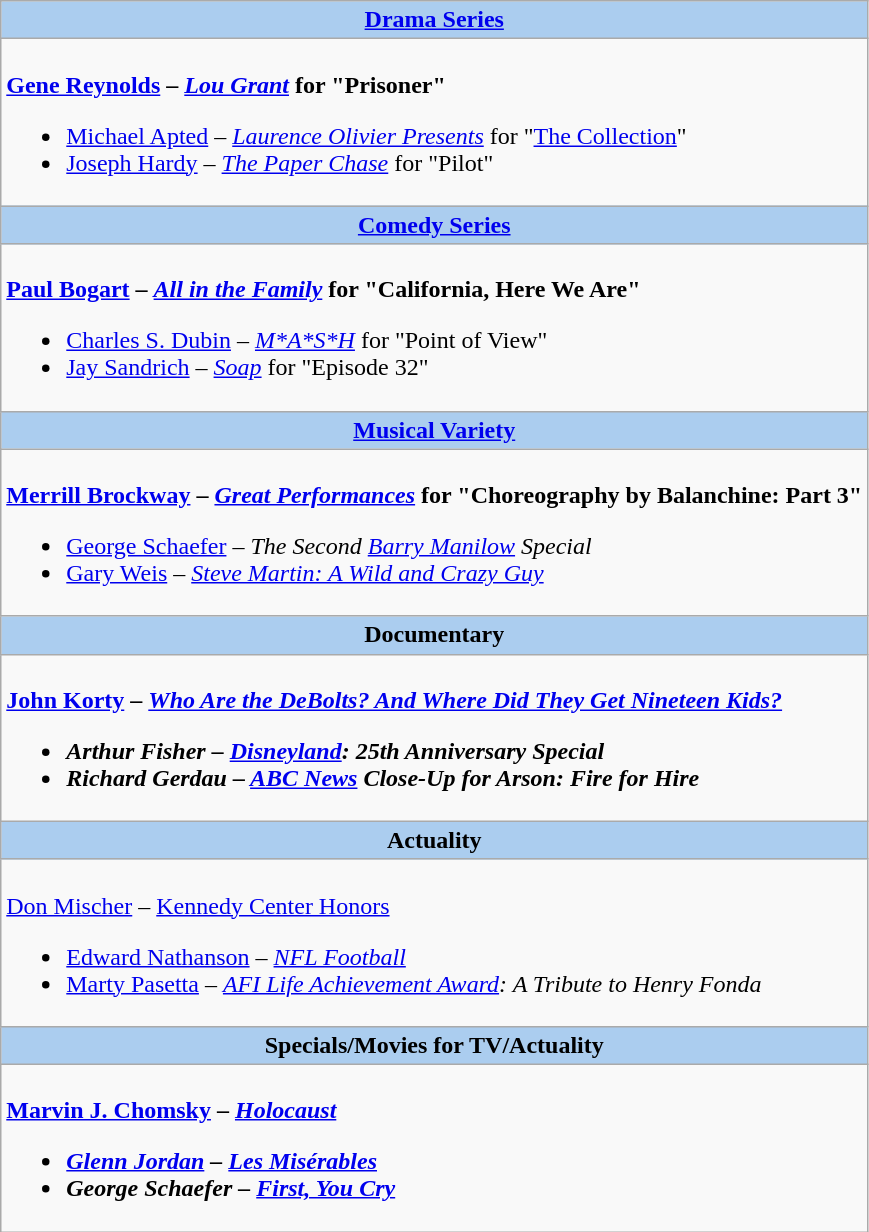<table class=wikitable style="width="100%">
<tr>
<th colspan="2" style="background:#abcdef;"><a href='#'>Drama Series</a></th>
</tr>
<tr>
<td colspan="2" style="vertical-align:top;"><br><strong><a href='#'>Gene Reynolds</a> – <em><a href='#'>Lou Grant</a></em> for "Prisoner"</strong><ul><li><a href='#'>Michael Apted</a> – <em><a href='#'>Laurence Olivier Presents</a></em> for "<a href='#'>The Collection</a>"</li><li><a href='#'>Joseph Hardy</a> – <em><a href='#'>The Paper Chase</a></em> for "Pilot"</li></ul></td>
</tr>
<tr>
<th colspan="2" style="background:#abcdef;"><a href='#'>Comedy Series</a></th>
</tr>
<tr>
<td colspan="2" style="vertical-align:top;"><br><strong><a href='#'>Paul Bogart</a> – <em><a href='#'>All in the Family</a></em> for "California, Here We Are"</strong><ul><li><a href='#'>Charles S. Dubin</a> – <em><a href='#'>M*A*S*H</a></em> for "Point of View"</li><li><a href='#'>Jay Sandrich</a> – <em><a href='#'>Soap</a></em> for "Episode 32"</li></ul></td>
</tr>
<tr>
<th colspan="2" style="background:#abcdef;"><a href='#'>Musical Variety</a></th>
</tr>
<tr>
<td colspan="2" style="vertical-align:top;"><br><strong><a href='#'>Merrill Brockway</a> – <em><a href='#'>Great Performances</a></em> for "Choreography by Balanchine: Part 3"</strong><ul><li><a href='#'>George Schaefer</a> – <em>The Second <a href='#'>Barry Manilow</a> Special</em></li><li><a href='#'>Gary Weis</a> – <em><a href='#'>Steve Martin: A Wild and Crazy Guy</a></em></li></ul></td>
</tr>
<tr>
<th colspan="2" style="background:#abcdef;">Documentary</th>
</tr>
<tr>
<td colspan="2" style="vertical-align:top;"><br><strong><a href='#'>John Korty</a> – <em><a href='#'>Who Are the DeBolts? And Where Did They Get Nineteen Kids?</a><strong><em><ul><li>Arthur Fisher – </em><a href='#'>Disneyland</a>: 25th Anniversary Special<em></li><li>Richard Gerdau – </em><a href='#'>ABC News</a> Close-Up<em> for </em>Arson: Fire for Hire<em></li></ul></td>
</tr>
<tr>
<th colspan="2" style="background:#abcdef;">Actuality</th>
</tr>
<tr>
<td colspan="2" style="vertical-align:top;"><br></strong><a href='#'>Don Mischer</a> – </em><a href='#'>Kennedy Center Honors</a></em></strong><ul><li><a href='#'>Edward Nathanson</a> – <em><a href='#'>NFL Football</a></em></li><li><a href='#'>Marty Pasetta</a> – <em><a href='#'>AFI Life Achievement Award</a>: A Tribute to Henry Fonda</em></li></ul></td>
</tr>
<tr>
<th colspan="2" style="background:#abcdef;">Specials/Movies for TV/Actuality</th>
</tr>
<tr>
<td colspan="2" style="vertical-align:top;"><br><strong><a href='#'>Marvin J. Chomsky</a> – <em><a href='#'>Holocaust</a><strong><em><ul><li><a href='#'>Glenn Jordan</a> – </em><a href='#'>Les Misérables</a><em></li><li>George Schaefer – </em><a href='#'>First, You Cry</a><em></li></ul></td>
</tr>
</table>
